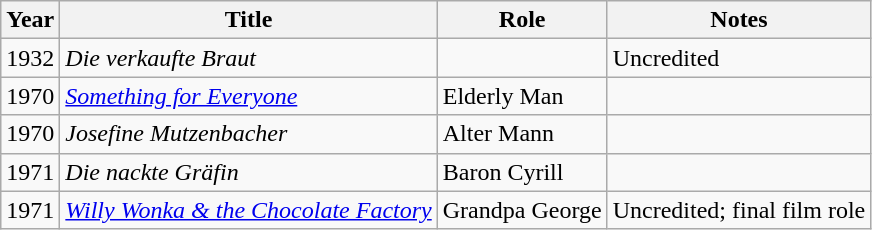<table class="wikitable">
<tr>
<th>Year</th>
<th>Title</th>
<th>Role</th>
<th>Notes</th>
</tr>
<tr>
<td>1932</td>
<td><em>Die verkaufte Braut</em></td>
<td></td>
<td>Uncredited</td>
</tr>
<tr>
<td>1970</td>
<td><em><a href='#'>Something for Everyone</a></em></td>
<td>Elderly Man</td>
<td></td>
</tr>
<tr>
<td>1970</td>
<td><em>Josefine Mutzenbacher</em></td>
<td>Alter Mann</td>
<td></td>
</tr>
<tr>
<td>1971</td>
<td><em>Die nackte Gräfin</em></td>
<td>Baron Cyrill</td>
<td></td>
</tr>
<tr>
<td>1971</td>
<td><em><a href='#'>Willy Wonka & the Chocolate Factory</a></em></td>
<td>Grandpa George</td>
<td>Uncredited; final film role</td>
</tr>
</table>
